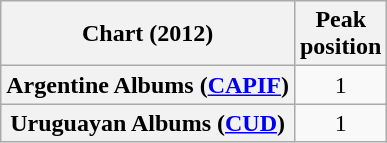<table class="wikitable sortable plainrowheaders" style="text-align:center">
<tr>
<th scope="col">Chart (2012)</th>
<th scope="col">Peak<br>position</th>
</tr>
<tr>
<th scope="row">Argentine Albums (<a href='#'>CAPIF</a>)</th>
<td>1</td>
</tr>
<tr>
<th scope="row">Uruguayan Albums (<a href='#'>CUD</a>)</th>
<td>1</td>
</tr>
</table>
